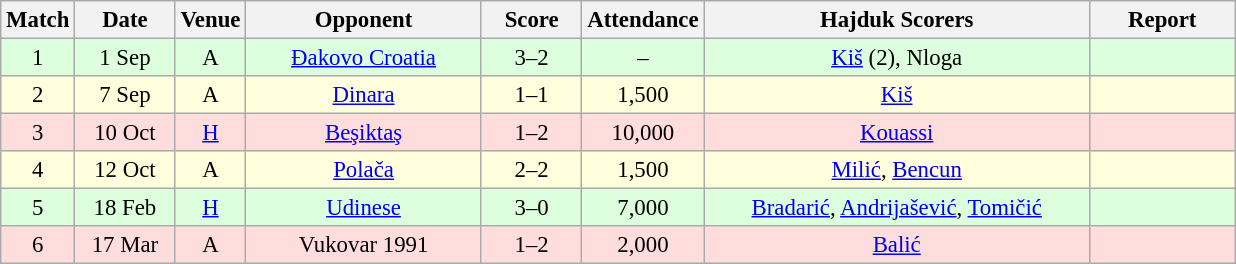<table class="wikitable sortable" style="text-align: center; font-size:95%;">
<tr>
<th width="30">Match</th>
<th width="60">Date<br></th>
<th width="20">Venue<br></th>
<th width="150">Opponent<br></th>
<th width="60">Score<br></th>
<th width="40">Attendance<br></th>
<th width="250">Hajduk Scorers</th>
<th width="90" class="unsortable">Report</th>
</tr>
<tr bgcolor="#ddffdd">
<td>1</td>
<td>1 Sep</td>
<td>A</td>
<td><a href='#'>Đakovo Croatia</a></td>
<td>3–2</td>
<td>–</td>
<td><a href='#'>Kiš</a> (2), Nloga</td>
<td></td>
</tr>
<tr bgcolor="#ffffdd">
<td>2</td>
<td>7 Sep</td>
<td>A</td>
<td><a href='#'>Dinara</a></td>
<td>1–1</td>
<td>1,500</td>
<td><a href='#'>Kiš</a></td>
<td></td>
</tr>
<tr bgcolor="#ffdddd">
<td>3</td>
<td>10 Oct</td>
<td><a href='#'>H</a></td>
<td><a href='#'>Beşiktaş</a> </td>
<td>1–2</td>
<td>10,000</td>
<td><a href='#'>Kouassi</a></td>
<td></td>
</tr>
<tr bgcolor="#ffffdd">
<td>4</td>
<td>12 Oct</td>
<td>A</td>
<td><a href='#'>Polača</a></td>
<td>2–2</td>
<td>1,500</td>
<td><a href='#'>Milić</a>, <a href='#'>Bencun</a></td>
<td></td>
</tr>
<tr bgcolor="#ddffdd">
<td>5</td>
<td>18 Feb</td>
<td><a href='#'>H</a></td>
<td><a href='#'>Udinese</a> </td>
<td>3–0</td>
<td>7,000</td>
<td><a href='#'>Bradarić</a>, <a href='#'>Andrijašević</a>, <a href='#'>Tomičić</a></td>
<td></td>
</tr>
<tr bgcolor="#ffdddd">
<td>6</td>
<td>17 Mar</td>
<td>A</td>
<td>Vukovar 1991</td>
<td>1–2</td>
<td>2,000</td>
<td><a href='#'>Balić</a></td>
<td></td>
</tr>
</table>
